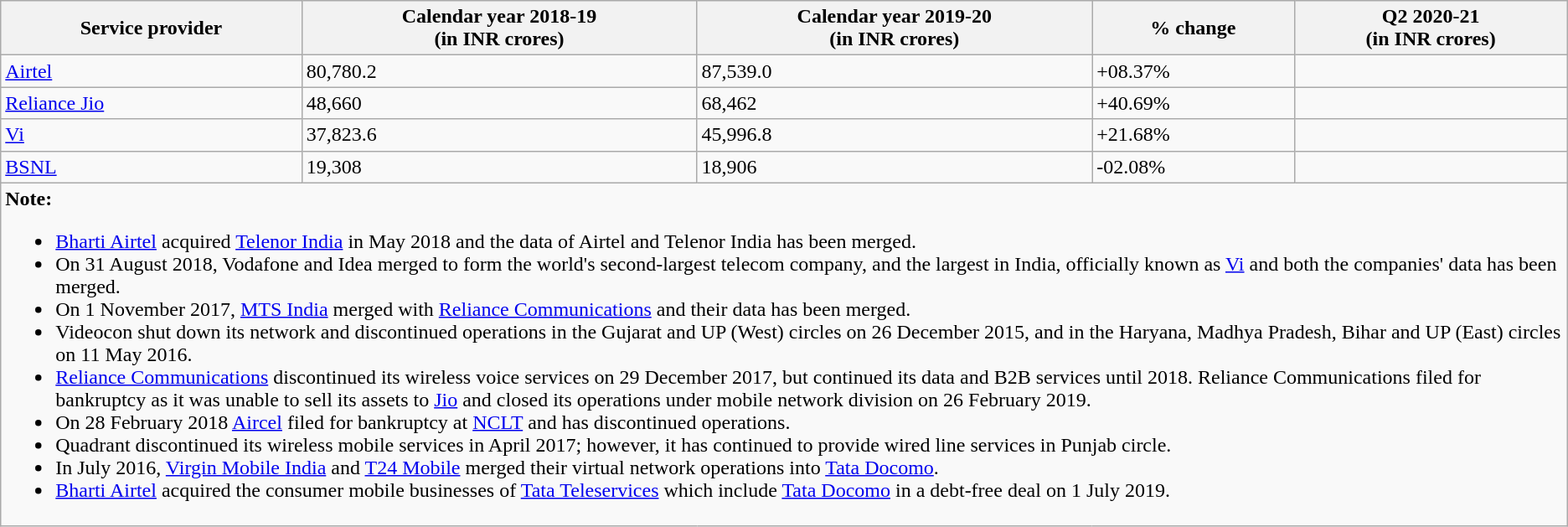<table class="wikitable sortable">
<tr>
<th>Service provider</th>
<th>Calendar year 2018-19<br>(in INR crores)</th>
<th>Calendar year 2019-20<br>(in INR crores)</th>
<th>% change</th>
<th>Q2 2020-21<br>(in INR crores)</th>
</tr>
<tr>
<td><a href='#'>Airtel</a></td>
<td>80,780.2 </td>
<td>87,539.0 </td>
<td><span>+08.37%</span></td>
<td></td>
</tr>
<tr>
<td><a href='#'>Reliance Jio</a></td>
<td>48,660 </td>
<td>68,462 </td>
<td><span>+40.69%</span></td>
<td></td>
</tr>
<tr>
<td><a href='#'>Vi</a></td>
<td>37,823.6 </td>
<td>45,996.8</td>
<td><span>+21.68%</span></td>
<td></td>
</tr>
<tr>
<td><a href='#'>BSNL</a></td>
<td>19,308 </td>
<td>18,906 </td>
<td><span>-02.08%</span></td>
<td></td>
</tr>
<tr>
<td colspan="5"><strong>Note:</strong><br><ul><li><a href='#'>Bharti Airtel</a> acquired <a href='#'>Telenor India</a> in May 2018 and the data of Airtel and Telenor India has been merged.</li><li>On 31 August 2018, Vodafone and Idea merged to form the world's second-largest telecom company, and the largest in India, officially known as <a href='#'>Vi</a> and both the companies' data has been merged.</li><li>On 1 November 2017, <a href='#'>MTS India</a> merged with <a href='#'>Reliance Communications</a> and their data has been merged.</li><li>Videocon shut down its network and discontinued operations in the Gujarat and UP (West) circles on 26 December 2015, and in the Haryana, Madhya Pradesh, Bihar and UP (East) circles on 11 May 2016.</li><li><a href='#'>Reliance Communications</a> discontinued its wireless voice services on 29 December 2017, but continued its data and B2B services until 2018. Reliance Communications filed for bankruptcy as it was unable to sell its assets to <a href='#'>Jio</a> and closed its operations under mobile network division on 26 February 2019.</li><li>On 28 February 2018 <a href='#'>Aircel</a> filed for bankruptcy at <a href='#'>NCLT</a> and has discontinued operations.</li><li>Quadrant discontinued its wireless mobile services in April 2017; however, it has continued to provide wired line services in Punjab circle.</li><li>In July 2016, <a href='#'>Virgin Mobile India</a> and <a href='#'>T24 Mobile</a> merged their virtual network operations into <a href='#'>Tata Docomo</a>.</li><li><a href='#'>Bharti Airtel</a> acquired the consumer mobile businesses of <a href='#'>Tata Teleservices</a> which include <a href='#'>Tata Docomo</a> in a debt-free deal on 1 July 2019.</li></ul></td>
</tr>
</table>
